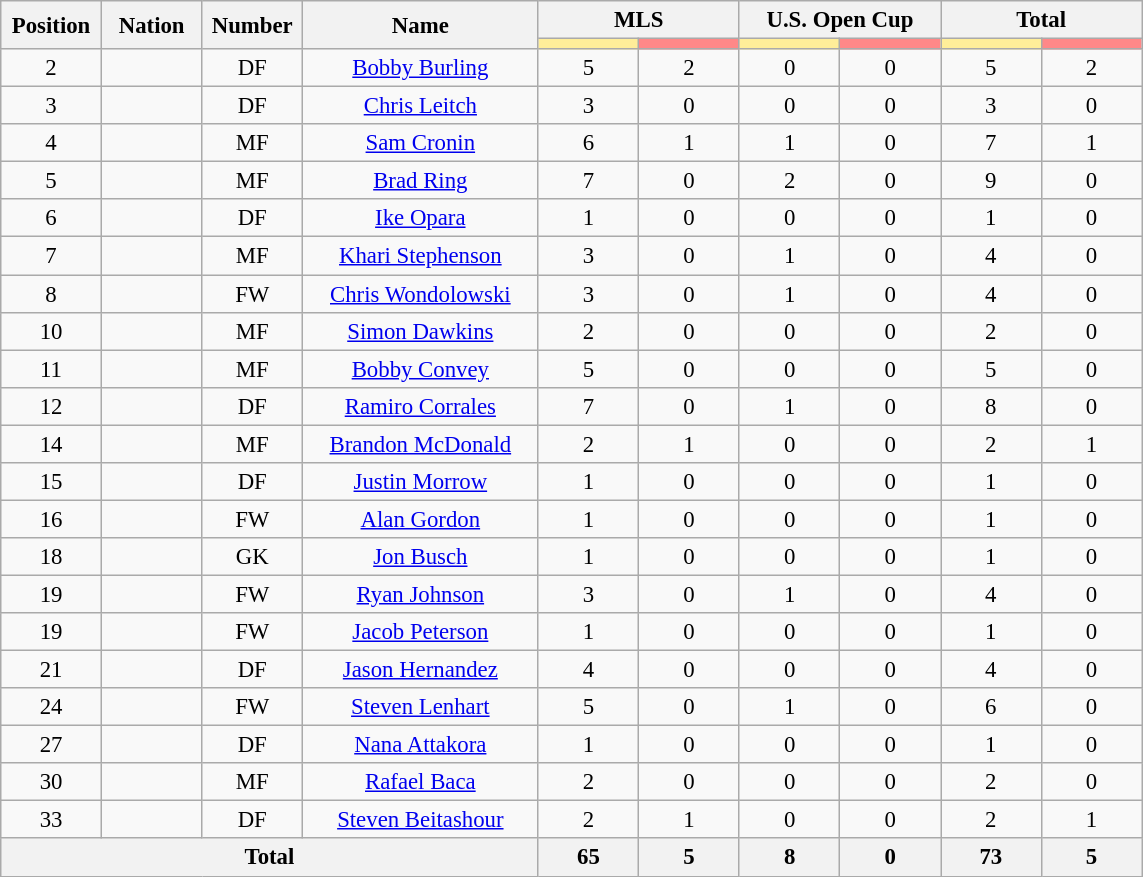<table class="wikitable" style="font-size: 95%; text-align: center;">
<tr>
<th rowspan=2 width=60>Position</th>
<th rowspan=2 width=60>Nation</th>
<th rowspan=2 width=60>Number</th>
<th rowspan=2 width=150>Name</th>
<th colspan=2>MLS</th>
<th colspan=2>U.S. Open Cup</th>
<th colspan=2>Total</th>
</tr>
<tr>
<th style="width:60px; background:#fe9;"></th>
<th style="width:60px; background:#ff8888;"></th>
<th style="width:60px; background:#fe9;"></th>
<th style="width:60px; background:#ff8888;"></th>
<th style="width:60px; background:#fe9;"></th>
<th style="width:60px; background:#ff8888;"></th>
</tr>
<tr>
<td>2</td>
<td></td>
<td>DF</td>
<td><a href='#'>Bobby Burling</a></td>
<td>5</td>
<td>2</td>
<td>0</td>
<td>0</td>
<td>5</td>
<td>2</td>
</tr>
<tr>
<td>3</td>
<td></td>
<td>DF</td>
<td><a href='#'>Chris Leitch</a></td>
<td>3</td>
<td>0</td>
<td>0</td>
<td>0</td>
<td>3</td>
<td>0</td>
</tr>
<tr>
<td>4</td>
<td></td>
<td>MF</td>
<td><a href='#'>Sam Cronin</a></td>
<td>6</td>
<td>1</td>
<td>1</td>
<td>0</td>
<td>7</td>
<td>1</td>
</tr>
<tr>
<td>5</td>
<td></td>
<td>MF</td>
<td><a href='#'>Brad Ring</a></td>
<td>7</td>
<td>0</td>
<td>2</td>
<td>0</td>
<td>9</td>
<td>0</td>
</tr>
<tr>
<td>6</td>
<td></td>
<td>DF</td>
<td><a href='#'>Ike Opara</a></td>
<td>1</td>
<td>0</td>
<td>0</td>
<td>0</td>
<td>1</td>
<td>0</td>
</tr>
<tr>
<td>7</td>
<td></td>
<td>MF</td>
<td><a href='#'>Khari Stephenson</a></td>
<td>3</td>
<td>0</td>
<td>1</td>
<td>0</td>
<td>4</td>
<td>0</td>
</tr>
<tr>
<td>8</td>
<td></td>
<td>FW</td>
<td><a href='#'>Chris Wondolowski</a></td>
<td>3</td>
<td>0</td>
<td>1</td>
<td>0</td>
<td>4</td>
<td>0</td>
</tr>
<tr>
<td>10</td>
<td></td>
<td>MF</td>
<td><a href='#'>Simon Dawkins</a></td>
<td>2</td>
<td>0</td>
<td>0</td>
<td>0</td>
<td>2</td>
<td>0</td>
</tr>
<tr>
<td>11</td>
<td></td>
<td>MF</td>
<td><a href='#'>Bobby Convey</a></td>
<td>5</td>
<td>0</td>
<td>0</td>
<td>0</td>
<td>5</td>
<td>0</td>
</tr>
<tr>
<td>12</td>
<td></td>
<td>DF</td>
<td><a href='#'>Ramiro Corrales</a></td>
<td>7</td>
<td>0</td>
<td>1</td>
<td>0</td>
<td>8</td>
<td>0</td>
</tr>
<tr>
<td>14</td>
<td></td>
<td>MF</td>
<td><a href='#'>Brandon McDonald</a></td>
<td>2</td>
<td>1</td>
<td>0</td>
<td>0</td>
<td>2</td>
<td>1</td>
</tr>
<tr>
<td>15</td>
<td></td>
<td>DF</td>
<td><a href='#'>Justin Morrow</a></td>
<td>1</td>
<td>0</td>
<td>0</td>
<td>0</td>
<td>1</td>
<td>0</td>
</tr>
<tr>
<td>16</td>
<td></td>
<td>FW</td>
<td><a href='#'>Alan Gordon</a></td>
<td>1</td>
<td>0</td>
<td>0</td>
<td>0</td>
<td>1</td>
<td>0</td>
</tr>
<tr>
<td>18</td>
<td></td>
<td>GK</td>
<td><a href='#'>Jon Busch</a></td>
<td>1</td>
<td>0</td>
<td>0</td>
<td>0</td>
<td>1</td>
<td>0</td>
</tr>
<tr>
<td>19</td>
<td></td>
<td>FW</td>
<td><a href='#'>Ryan Johnson</a></td>
<td>3</td>
<td>0</td>
<td>1</td>
<td>0</td>
<td>4</td>
<td>0</td>
</tr>
<tr>
<td>19</td>
<td></td>
<td>FW</td>
<td><a href='#'>Jacob Peterson</a></td>
<td>1</td>
<td>0</td>
<td>0</td>
<td>0</td>
<td>1</td>
<td>0</td>
</tr>
<tr>
<td>21</td>
<td></td>
<td>DF</td>
<td><a href='#'>Jason Hernandez</a></td>
<td>4</td>
<td>0</td>
<td>0</td>
<td>0</td>
<td>4</td>
<td>0</td>
</tr>
<tr>
<td>24</td>
<td></td>
<td>FW</td>
<td><a href='#'>Steven Lenhart</a></td>
<td>5</td>
<td>0</td>
<td>1</td>
<td>0</td>
<td>6</td>
<td>0</td>
</tr>
<tr>
<td>27</td>
<td></td>
<td>DF</td>
<td><a href='#'>Nana Attakora</a></td>
<td>1</td>
<td>0</td>
<td>0</td>
<td>0</td>
<td>1</td>
<td>0</td>
</tr>
<tr>
<td>30</td>
<td></td>
<td>MF</td>
<td><a href='#'>Rafael Baca</a></td>
<td>2</td>
<td>0</td>
<td>0</td>
<td>0</td>
<td>2</td>
<td>0</td>
</tr>
<tr>
<td>33</td>
<td></td>
<td>DF</td>
<td><a href='#'>Steven Beitashour</a></td>
<td>2</td>
<td>1</td>
<td>0</td>
<td>0</td>
<td>2</td>
<td>1</td>
</tr>
<tr>
<th colspan=4>Total</th>
<th>65</th>
<th>5</th>
<th>8</th>
<th>0</th>
<th>73</th>
<th>5</th>
</tr>
</table>
